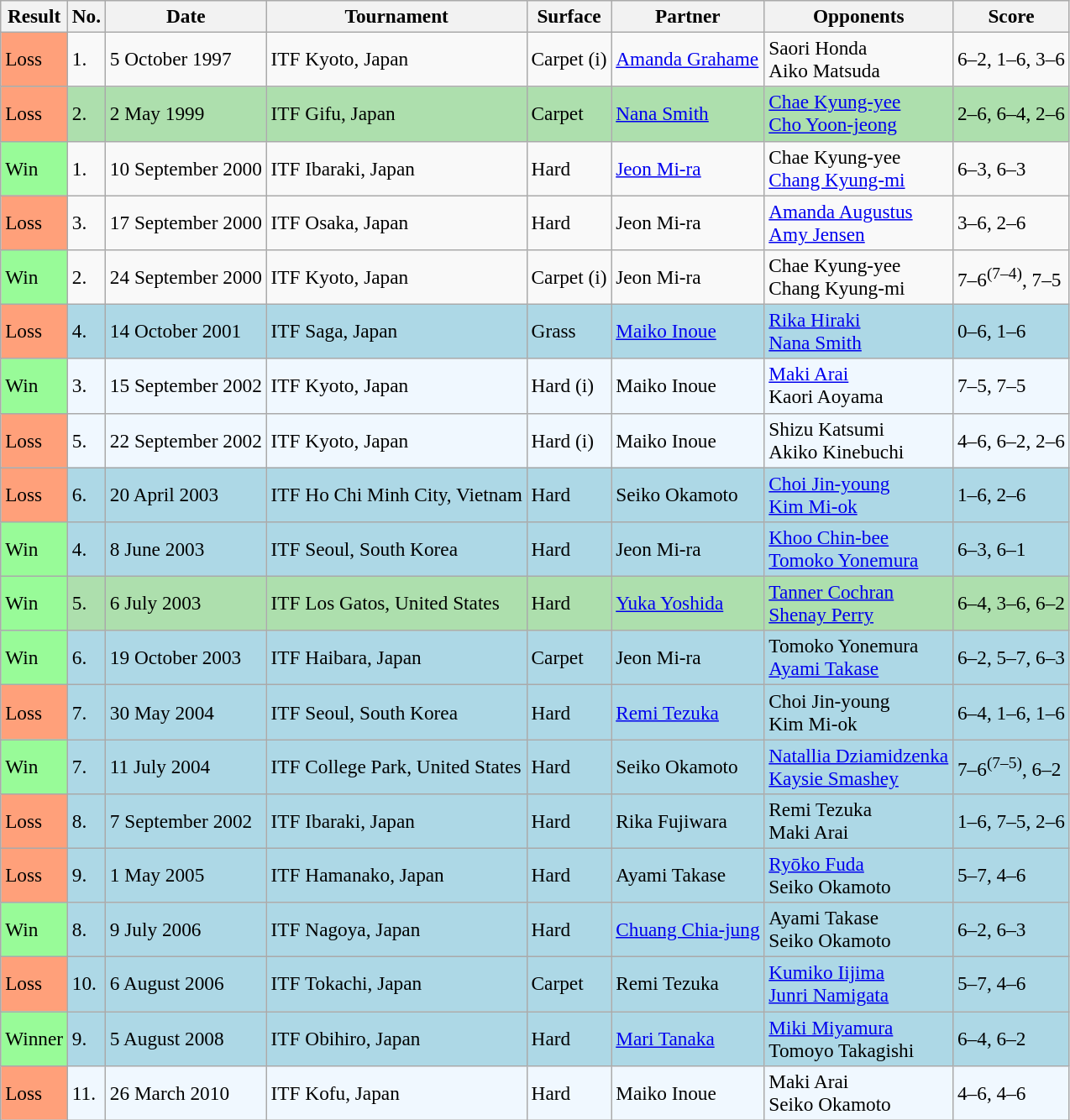<table class="sortable wikitable" style="font-size:97%;">
<tr>
<th>Result</th>
<th>No.</th>
<th>Date</th>
<th>Tournament</th>
<th>Surface</th>
<th>Partner</th>
<th>Opponents</th>
<th class="unsortable">Score</th>
</tr>
<tr>
<td style="background:#ffa07a;">Loss</td>
<td>1.</td>
<td>5 October 1997</td>
<td>ITF Kyoto, Japan</td>
<td>Carpet (i)</td>
<td> <a href='#'>Amanda Grahame</a></td>
<td> Saori Honda <br>  Aiko Matsuda</td>
<td>6–2, 1–6, 3–6</td>
</tr>
<tr style="background:#addfad;">
<td style="background:#ffa07a;">Loss</td>
<td>2.</td>
<td>2 May 1999</td>
<td>ITF Gifu, Japan</td>
<td>Carpet</td>
<td> <a href='#'>Nana Smith</a></td>
<td> <a href='#'>Chae Kyung-yee</a> <br>  <a href='#'>Cho Yoon-jeong</a></td>
<td>2–6, 6–4, 2–6</td>
</tr>
<tr>
<td style="background:#98fb98;">Win</td>
<td>1.</td>
<td>10 September 2000</td>
<td>ITF Ibaraki, Japan</td>
<td>Hard</td>
<td> <a href='#'>Jeon Mi-ra</a></td>
<td> Chae Kyung-yee <br>  <a href='#'>Chang Kyung-mi</a></td>
<td>6–3, 6–3</td>
</tr>
<tr>
<td style="background:#ffa07a;">Loss</td>
<td>3.</td>
<td>17 September 2000</td>
<td>ITF Osaka, Japan</td>
<td>Hard</td>
<td> Jeon Mi-ra</td>
<td> <a href='#'>Amanda Augustus</a> <br>  <a href='#'>Amy Jensen</a></td>
<td>3–6, 2–6</td>
</tr>
<tr>
<td style="background:#98fb98;">Win</td>
<td>2.</td>
<td>24 September 2000</td>
<td>ITF Kyoto, Japan</td>
<td>Carpet (i)</td>
<td> Jeon Mi-ra</td>
<td> Chae Kyung-yee <br>  Chang Kyung-mi</td>
<td>7–6<sup>(7–4)</sup>, 7–5</td>
</tr>
<tr style="background:lightblue;">
<td style="background:#ffa07a;">Loss</td>
<td>4.</td>
<td>14 October 2001</td>
<td>ITF Saga, Japan</td>
<td>Grass</td>
<td> <a href='#'>Maiko Inoue</a></td>
<td> <a href='#'>Rika Hiraki</a> <br>  <a href='#'>Nana Smith</a></td>
<td>0–6, 1–6</td>
</tr>
<tr style="background:#f0f8ff;">
<td style="background:#98fb98;">Win</td>
<td>3.</td>
<td>15 September 2002</td>
<td>ITF Kyoto, Japan</td>
<td>Hard (i)</td>
<td> Maiko Inoue</td>
<td> <a href='#'>Maki Arai</a> <br>  Kaori Aoyama</td>
<td>7–5, 7–5</td>
</tr>
<tr style="background:#f0f8ff;">
<td style="background:#ffa07a;">Loss</td>
<td>5.</td>
<td>22 September 2002</td>
<td>ITF Kyoto, Japan</td>
<td>Hard (i)</td>
<td> Maiko Inoue</td>
<td> Shizu Katsumi <br>  Akiko Kinebuchi</td>
<td>4–6, 6–2, 2–6</td>
</tr>
<tr style="background:lightblue;">
<td style="background:#ffa07a;">Loss</td>
<td>6.</td>
<td>20 April 2003</td>
<td>ITF Ho Chi Minh City, Vietnam</td>
<td>Hard</td>
<td> Seiko Okamoto</td>
<td> <a href='#'>Choi Jin-young</a> <br>  <a href='#'>Kim Mi-ok</a></td>
<td>1–6, 2–6</td>
</tr>
<tr style="background:lightblue;">
<td style="background:#98fb98;">Win</td>
<td>4.</td>
<td>8 June 2003</td>
<td>ITF Seoul, South Korea</td>
<td>Hard</td>
<td> Jeon Mi-ra</td>
<td> <a href='#'>Khoo Chin-bee</a> <br>  <a href='#'>Tomoko Yonemura</a></td>
<td>6–3, 6–1</td>
</tr>
<tr style="background:#addfad;">
<td style="background:#98fb98;">Win</td>
<td>5.</td>
<td>6 July 2003</td>
<td>ITF Los Gatos, United States</td>
<td>Hard</td>
<td> <a href='#'>Yuka Yoshida</a></td>
<td> <a href='#'>Tanner Cochran</a> <br>  <a href='#'>Shenay Perry</a></td>
<td>6–4, 3–6, 6–2</td>
</tr>
<tr style="background:lightblue;">
<td style="background:#98fb98;">Win</td>
<td>6.</td>
<td>19 October 2003</td>
<td>ITF Haibara, Japan</td>
<td>Carpet</td>
<td> Jeon Mi-ra</td>
<td> Tomoko Yonemura <br>  <a href='#'>Ayami Takase</a></td>
<td>6–2, 5–7, 6–3</td>
</tr>
<tr style="background:lightblue;">
<td style="background:#ffa07a;">Loss</td>
<td>7.</td>
<td>30 May 2004</td>
<td>ITF Seoul, South Korea</td>
<td>Hard</td>
<td> <a href='#'>Remi Tezuka</a></td>
<td> Choi Jin-young <br>  Kim Mi-ok</td>
<td>6–4, 1–6, 1–6</td>
</tr>
<tr style="background:lightblue;">
<td style="background:#98fb98;">Win</td>
<td>7.</td>
<td>11 July 2004</td>
<td>ITF College Park, United States</td>
<td>Hard</td>
<td> Seiko Okamoto</td>
<td> <a href='#'>Natallia Dziamidzenka</a> <br>  <a href='#'>Kaysie Smashey</a></td>
<td>7–6<sup>(7–5)</sup>, 6–2</td>
</tr>
<tr style="background:lightblue;">
<td style="background:#ffa07a;">Loss</td>
<td>8.</td>
<td>7 September 2002</td>
<td>ITF Ibaraki, Japan</td>
<td>Hard</td>
<td> Rika Fujiwara</td>
<td> Remi Tezuka <br>  Maki Arai</td>
<td>1–6, 7–5, 2–6</td>
</tr>
<tr style="background:lightblue;">
<td style="background:#ffa07a;">Loss</td>
<td>9.</td>
<td>1 May 2005</td>
<td>ITF Hamanako, Japan</td>
<td>Hard</td>
<td> Ayami Takase</td>
<td> <a href='#'>Ryōko Fuda</a> <br>  Seiko Okamoto</td>
<td>5–7, 4–6</td>
</tr>
<tr style="background:lightblue;">
<td style="background:#98fb98;">Win</td>
<td>8.</td>
<td>9 July 2006</td>
<td>ITF Nagoya, Japan</td>
<td>Hard</td>
<td> <a href='#'>Chuang Chia-jung</a></td>
<td> Ayami Takase <br>  Seiko Okamoto</td>
<td>6–2, 6–3</td>
</tr>
<tr style="background:lightblue;">
<td style="background:#ffa07a;">Loss</td>
<td>10.</td>
<td>6 August 2006</td>
<td>ITF Tokachi, Japan</td>
<td>Carpet</td>
<td> Remi Tezuka</td>
<td> <a href='#'>Kumiko Iijima</a> <br>  <a href='#'>Junri Namigata</a></td>
<td>5–7, 4–6</td>
</tr>
<tr style="background:lightblue;">
<td style="background:#98fb98;">Winner</td>
<td>9.</td>
<td>5 August 2008</td>
<td>ITF Obihiro, Japan</td>
<td>Hard</td>
<td> <a href='#'>Mari Tanaka</a></td>
<td> <a href='#'>Miki Miyamura</a> <br>  Tomoyo Takagishi</td>
<td>6–4, 6–2</td>
</tr>
<tr style="background:#f0f8ff;">
<td style="background:#ffa07a;">Loss</td>
<td>11.</td>
<td>26 March 2010</td>
<td>ITF Kofu, Japan</td>
<td>Hard</td>
<td> Maiko Inoue</td>
<td> Maki Arai <br>  Seiko Okamoto</td>
<td>4–6, 4–6</td>
</tr>
</table>
